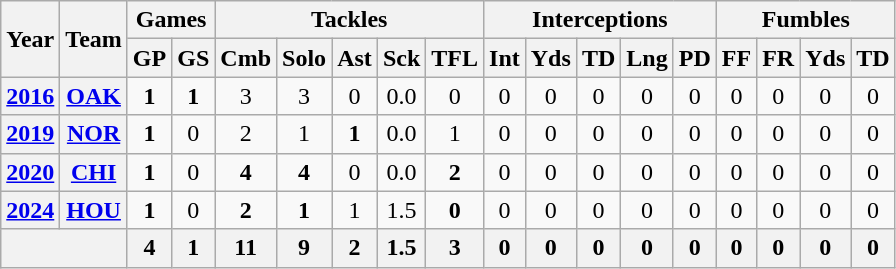<table class="wikitable" style="text-align:center">
<tr>
<th rowspan="2">Year</th>
<th rowspan="2">Team</th>
<th colspan="2">Games</th>
<th colspan="5">Tackles</th>
<th colspan="5">Interceptions</th>
<th colspan="4">Fumbles</th>
</tr>
<tr>
<th>GP</th>
<th>GS</th>
<th>Cmb</th>
<th>Solo</th>
<th>Ast</th>
<th>Sck</th>
<th>TFL</th>
<th>Int</th>
<th>Yds</th>
<th>TD</th>
<th>Lng</th>
<th>PD</th>
<th>FF</th>
<th>FR</th>
<th>Yds</th>
<th>TD</th>
</tr>
<tr>
<th><a href='#'>2016</a></th>
<th><a href='#'>OAK</a></th>
<td><strong>1</strong></td>
<td><strong>1</strong></td>
<td>3</td>
<td>3</td>
<td>0</td>
<td>0.0</td>
<td>0</td>
<td>0</td>
<td>0</td>
<td>0</td>
<td>0</td>
<td>0</td>
<td>0</td>
<td>0</td>
<td>0</td>
<td>0</td>
</tr>
<tr>
<th><a href='#'>2019</a></th>
<th><a href='#'>NOR</a></th>
<td><strong>1</strong></td>
<td>0</td>
<td>2</td>
<td>1</td>
<td><strong>1</strong></td>
<td>0.0</td>
<td>1</td>
<td>0</td>
<td>0</td>
<td>0</td>
<td>0</td>
<td>0</td>
<td>0</td>
<td>0</td>
<td>0</td>
<td>0</td>
</tr>
<tr>
<th><a href='#'>2020</a></th>
<th><a href='#'>CHI</a></th>
<td><strong>1</strong></td>
<td>0</td>
<td><strong>4</strong></td>
<td><strong>4</strong></td>
<td>0</td>
<td>0.0</td>
<td><strong>2</strong></td>
<td>0</td>
<td>0</td>
<td>0</td>
<td>0</td>
<td>0</td>
<td>0</td>
<td>0</td>
<td>0</td>
<td>0</td>
</tr>
<tr>
<th><a href='#'>2024</a></th>
<th><a href='#'>HOU</a></th>
<td><strong>1</strong></td>
<td>0</td>
<td><strong>2</strong></td>
<td><strong>1</strong></td>
<td>1</td>
<td>1.5</td>
<td><strong>0</strong></td>
<td>0</td>
<td>0</td>
<td>0</td>
<td>0</td>
<td>0</td>
<td>0</td>
<td>0</td>
<td>0</td>
<td>0</td>
</tr>
<tr>
<th colspan="2"></th>
<th>4</th>
<th>1</th>
<th>11</th>
<th>9</th>
<th>2</th>
<th>1.5</th>
<th>3</th>
<th>0</th>
<th>0</th>
<th>0</th>
<th>0</th>
<th>0</th>
<th>0</th>
<th>0</th>
<th>0</th>
<th>0</th>
</tr>
</table>
